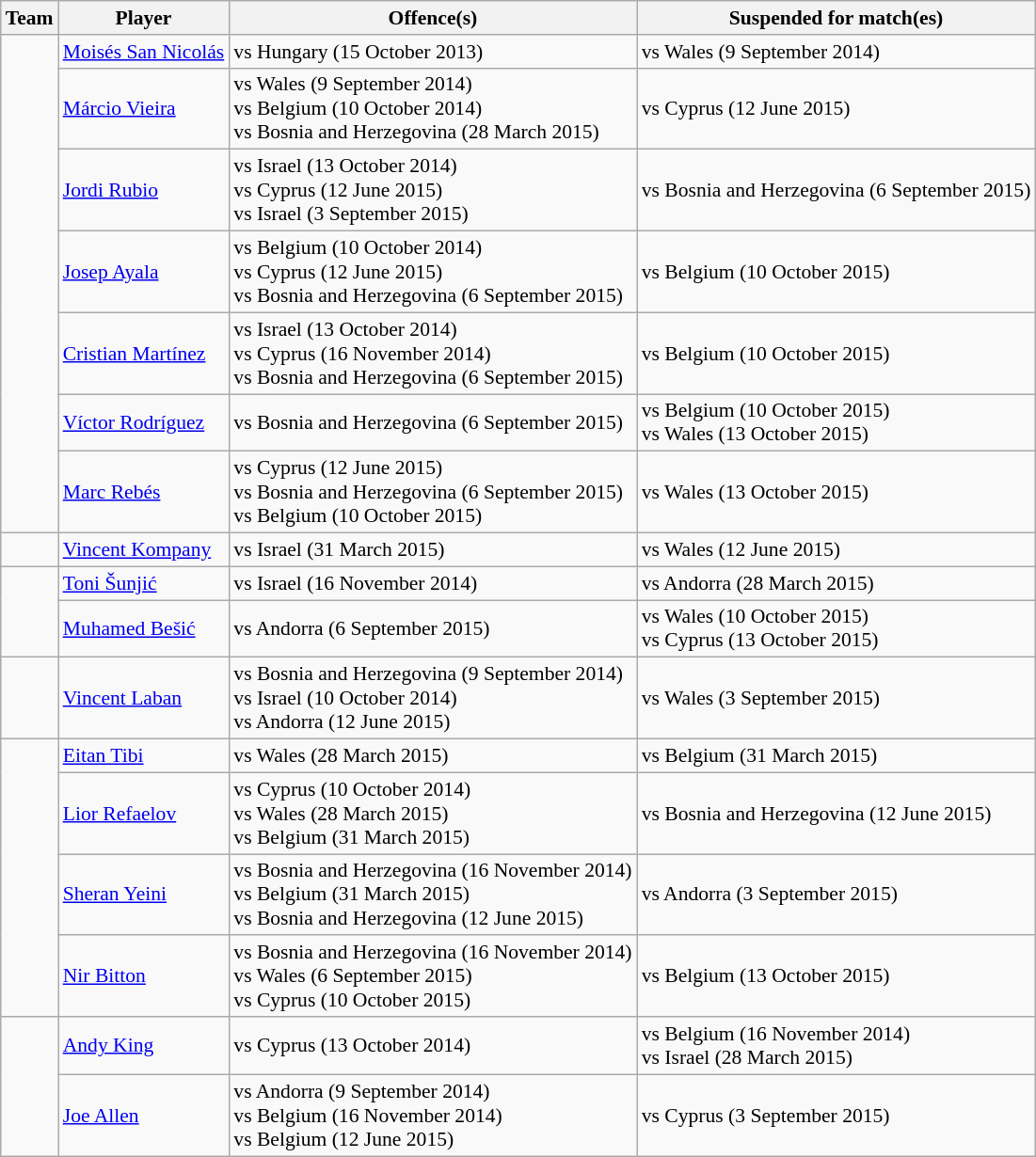<table class="wikitable" style="font-size:90%">
<tr>
<th>Team</th>
<th>Player</th>
<th>Offence(s)</th>
<th>Suspended for match(es)</th>
</tr>
<tr>
<td rowspan=7></td>
<td><a href='#'>Moisés San Nicolás</a></td>
<td> vs Hungary (15 October 2013)</td>
<td>vs Wales (9 September 2014)</td>
</tr>
<tr>
<td><a href='#'>Márcio Vieira</a></td>
<td> vs Wales (9 September 2014)<br> vs Belgium (10 October 2014)<br> vs Bosnia and Herzegovina (28 March 2015)</td>
<td>vs Cyprus (12 June 2015)</td>
</tr>
<tr>
<td><a href='#'>Jordi Rubio</a></td>
<td> vs Israel (13 October 2014)<br> vs Cyprus (12 June 2015)<br> vs Israel (3 September 2015)</td>
<td>vs Bosnia and Herzegovina (6 September 2015)</td>
</tr>
<tr>
<td><a href='#'>Josep Ayala</a></td>
<td> vs Belgium (10 October 2014)<br> vs Cyprus (12 June 2015)<br> vs Bosnia and Herzegovina (6 September 2015)</td>
<td>vs Belgium (10 October 2015)</td>
</tr>
<tr>
<td><a href='#'>Cristian Martínez</a></td>
<td> vs Israel (13 October 2014)<br> vs Cyprus (16 November 2014)<br> vs Bosnia and Herzegovina (6 September 2015)</td>
<td>vs Belgium (10 October 2015)</td>
</tr>
<tr>
<td><a href='#'>Víctor Rodríguez</a></td>
<td> vs Bosnia and Herzegovina (6 September 2015)</td>
<td>vs Belgium (10 October 2015)<br>vs Wales (13 October 2015)</td>
</tr>
<tr>
<td><a href='#'>Marc Rebés</a></td>
<td> vs Cyprus (12 June 2015)<br> vs Bosnia and Herzegovina (6 September 2015)<br> vs Belgium (10 October 2015)</td>
<td>vs Wales (13 October 2015)</td>
</tr>
<tr>
<td></td>
<td><a href='#'>Vincent Kompany</a></td>
<td> vs Israel (31 March 2015)</td>
<td>vs Wales (12 June 2015)</td>
</tr>
<tr>
<td rowspan=2></td>
<td><a href='#'>Toni Šunjić</a></td>
<td> vs Israel (16 November 2014)</td>
<td>vs Andorra (28 March 2015)</td>
</tr>
<tr>
<td><a href='#'>Muhamed Bešić</a></td>
<td> vs Andorra (6 September 2015)</td>
<td>vs Wales (10 October 2015)<br>vs Cyprus (13 October 2015)</td>
</tr>
<tr>
<td></td>
<td><a href='#'>Vincent Laban</a></td>
<td> vs Bosnia and Herzegovina (9 September 2014)<br> vs Israel (10 October 2014)<br> vs Andorra (12 June 2015)</td>
<td>vs Wales (3 September 2015)</td>
</tr>
<tr>
<td rowspan=4></td>
<td><a href='#'>Eitan Tibi</a></td>
<td> vs Wales (28 March 2015)</td>
<td>vs Belgium (31 March 2015)</td>
</tr>
<tr>
<td><a href='#'>Lior Refaelov</a></td>
<td> vs Cyprus (10 October 2014)<br> vs Wales (28 March 2015)<br> vs Belgium (31 March 2015)</td>
<td>vs Bosnia and Herzegovina (12 June 2015)</td>
</tr>
<tr>
<td><a href='#'>Sheran Yeini</a></td>
<td> vs Bosnia and Herzegovina (16 November 2014)<br> vs Belgium (31 March 2015)<br> vs Bosnia and Herzegovina (12 June 2015)</td>
<td>vs Andorra (3 September 2015)</td>
</tr>
<tr>
<td><a href='#'>Nir Bitton</a></td>
<td> vs Bosnia and Herzegovina (16 November 2014)<br> vs Wales (6 September 2015)<br> vs Cyprus (10 October 2015)</td>
<td>vs Belgium (13 October 2015)</td>
</tr>
<tr>
<td rowspan=2></td>
<td><a href='#'>Andy King</a></td>
<td> vs Cyprus (13 October 2014)</td>
<td>vs Belgium (16 November 2014)<br>vs Israel (28 March 2015)</td>
</tr>
<tr>
<td><a href='#'>Joe Allen</a></td>
<td> vs Andorra (9 September 2014)<br> vs Belgium (16 November 2014)<br> vs Belgium (12 June 2015)</td>
<td>vs Cyprus (3 September 2015)</td>
</tr>
</table>
